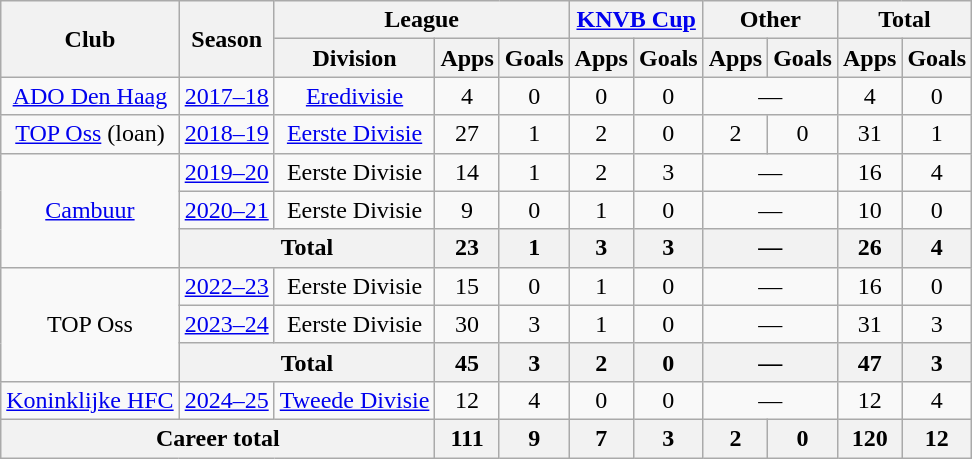<table class="wikitable" style="text-align:center">
<tr>
<th rowspan="2">Club</th>
<th rowspan="2">Season</th>
<th colspan="3">League</th>
<th colspan="2"><a href='#'>KNVB Cup</a></th>
<th colspan="2">Other</th>
<th colspan="2">Total</th>
</tr>
<tr>
<th>Division</th>
<th>Apps</th>
<th>Goals</th>
<th>Apps</th>
<th>Goals</th>
<th>Apps</th>
<th>Goals</th>
<th>Apps</th>
<th>Goals</th>
</tr>
<tr>
<td><a href='#'>ADO Den Haag</a></td>
<td><a href='#'>2017–18</a></td>
<td><a href='#'>Eredivisie</a></td>
<td>4</td>
<td>0</td>
<td>0</td>
<td>0</td>
<td colspan="2">—</td>
<td>4</td>
<td>0</td>
</tr>
<tr>
<td><a href='#'>TOP Oss</a> (loan)</td>
<td><a href='#'>2018–19</a></td>
<td><a href='#'>Eerste Divisie</a></td>
<td>27</td>
<td>1</td>
<td>2</td>
<td>0</td>
<td>2</td>
<td>0</td>
<td>31</td>
<td>1</td>
</tr>
<tr>
<td rowspan="3"><a href='#'>Cambuur</a></td>
<td><a href='#'>2019–20</a></td>
<td>Eerste Divisie</td>
<td>14</td>
<td>1</td>
<td>2</td>
<td>3</td>
<td colspan="2">—</td>
<td>16</td>
<td>4</td>
</tr>
<tr>
<td><a href='#'>2020–21</a></td>
<td>Eerste Divisie</td>
<td>9</td>
<td>0</td>
<td>1</td>
<td>0</td>
<td colspan="2">—</td>
<td>10</td>
<td>0</td>
</tr>
<tr>
<th colspan="2">Total</th>
<th>23</th>
<th>1</th>
<th>3</th>
<th>3</th>
<th colspan="2">—</th>
<th>26</th>
<th>4</th>
</tr>
<tr>
<td rowspan="3">TOP Oss</td>
<td><a href='#'>2022–23</a></td>
<td>Eerste Divisie</td>
<td>15</td>
<td>0</td>
<td>1</td>
<td>0</td>
<td colspan="2">—</td>
<td>16</td>
<td>0</td>
</tr>
<tr>
<td><a href='#'>2023–24</a></td>
<td>Eerste Divisie</td>
<td>30</td>
<td>3</td>
<td>1</td>
<td>0</td>
<td colspan="2">—</td>
<td>31</td>
<td>3</td>
</tr>
<tr>
<th colspan="2">Total</th>
<th>45</th>
<th>3</th>
<th>2</th>
<th>0</th>
<th colspan="2">—</th>
<th>47</th>
<th>3</th>
</tr>
<tr>
<td rowspan="1"><a href='#'>Koninklijke HFC</a></td>
<td><a href='#'>2024–25</a></td>
<td><a href='#'>Tweede Divisie</a></td>
<td>12</td>
<td>4</td>
<td>0</td>
<td>0</td>
<td colspan="2">—</td>
<td>12</td>
<td>4</td>
</tr>
<tr>
<th colspan="3">Career total</th>
<th>111</th>
<th>9</th>
<th>7</th>
<th>3</th>
<th>2</th>
<th>0</th>
<th>120</th>
<th>12</th>
</tr>
</table>
